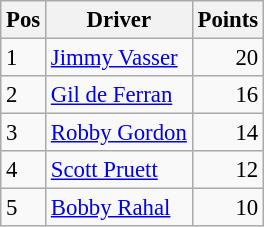<table class="wikitable" style="font-size: 95%;">
<tr>
<th>Pos</th>
<th>Driver</th>
<th>Points</th>
</tr>
<tr>
<td>1</td>
<td> <a href='#'>Jimmy Vasser</a></td>
<td align="right">20</td>
</tr>
<tr>
<td>2</td>
<td> <a href='#'>Gil de Ferran</a></td>
<td align="right">16</td>
</tr>
<tr>
<td>3</td>
<td> <a href='#'>Robby Gordon</a></td>
<td align="right">14</td>
</tr>
<tr>
<td>4</td>
<td> <a href='#'>Scott Pruett</a></td>
<td align="right">12</td>
</tr>
<tr>
<td>5</td>
<td> <a href='#'>Bobby Rahal</a></td>
<td align="right">10</td>
</tr>
</table>
